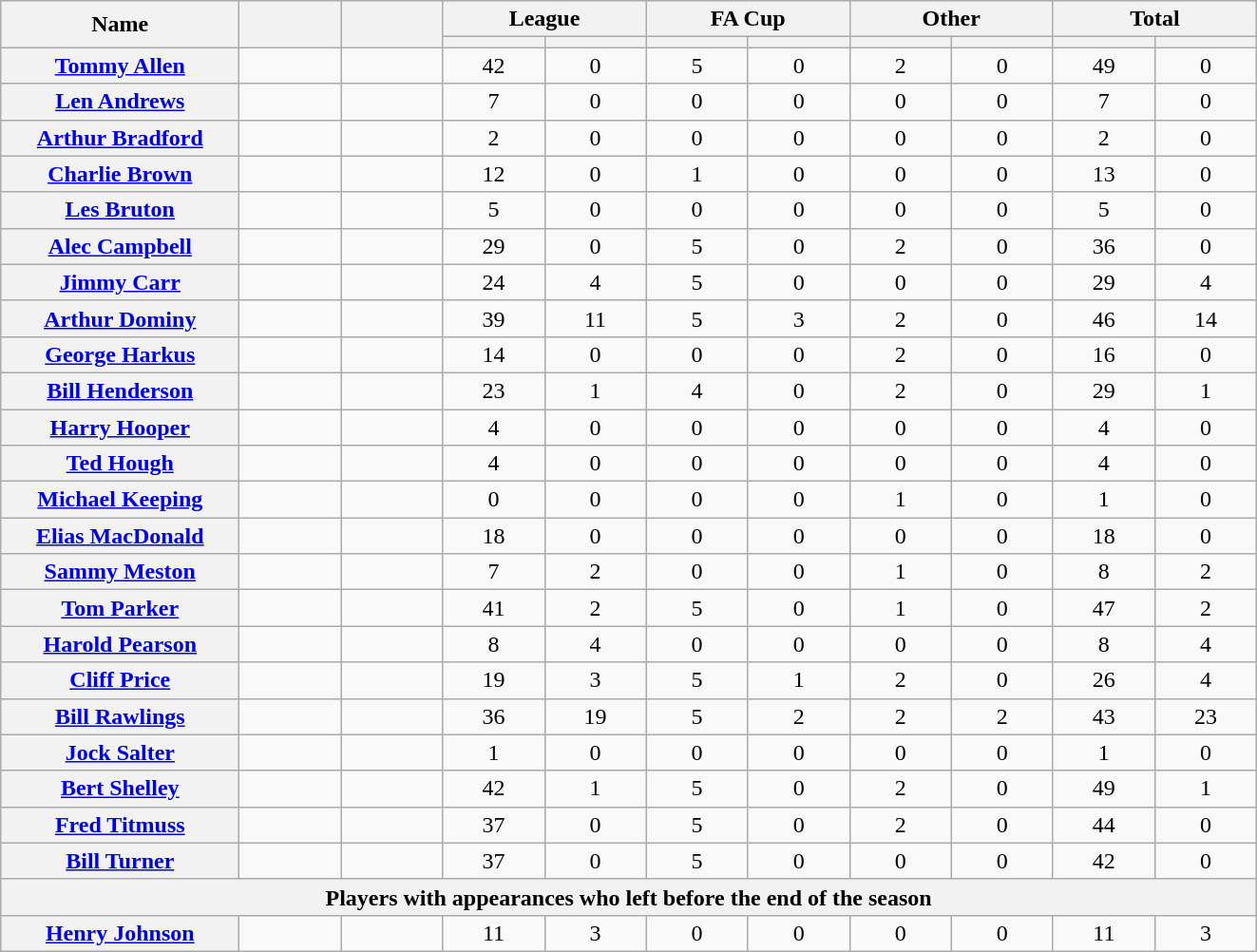<table class="wikitable plainrowheaders" style="text-align:center;">
<tr>
<th scope="col" rowspan="2" style="width:10em;">Name</th>
<th scope="col" rowspan="2" style="width:4em;"></th>
<th scope="col" rowspan="2" style="width:4em;"></th>
<th scope="col" colspan="2">League</th>
<th scope="col" colspan="2">FA Cup</th>
<th scope="col" colspan="2">Other</th>
<th scope="col" colspan="2">Total</th>
</tr>
<tr>
<th scope="col" style="width:4em;"></th>
<th scope="col" style="width:4em;"></th>
<th scope="col" style="width:4em;"></th>
<th scope="col" style="width:4em;"></th>
<th scope="col" style="width:4em;"></th>
<th scope="col" style="width:4em;"></th>
<th scope="col" style="width:4em;"></th>
<th scope="col" style="width:4em;"></th>
</tr>
<tr>
<th scope="row"><a href='#'>Tommy Allen</a></th>
<td></td>
<td></td>
<td>42</td>
<td>0</td>
<td>5</td>
<td>0</td>
<td>2</td>
<td>0</td>
<td>49</td>
<td>0</td>
</tr>
<tr>
<th scope="row"><a href='#'>Len Andrews</a></th>
<td></td>
<td></td>
<td>7</td>
<td>0</td>
<td>0</td>
<td>0</td>
<td>0</td>
<td>0</td>
<td>7</td>
<td>0</td>
</tr>
<tr>
<th scope="row"><a href='#'>Arthur Bradford</a></th>
<td></td>
<td></td>
<td>2</td>
<td>0</td>
<td>0</td>
<td>0</td>
<td>0</td>
<td>0</td>
<td>2</td>
<td>0</td>
</tr>
<tr>
<th scope="row"><a href='#'>Charlie Brown</a></th>
<td></td>
<td></td>
<td>12</td>
<td>0</td>
<td>1</td>
<td>0</td>
<td>0</td>
<td>0</td>
<td>13</td>
<td>0</td>
</tr>
<tr>
<th scope="row"><a href='#'>Les Bruton</a></th>
<td></td>
<td></td>
<td>5</td>
<td>0</td>
<td>0</td>
<td>0</td>
<td>0</td>
<td>0</td>
<td>5</td>
<td>0</td>
</tr>
<tr>
<th scope="row"><a href='#'>Alec Campbell</a></th>
<td></td>
<td></td>
<td>29</td>
<td>0</td>
<td>5</td>
<td>0</td>
<td>2</td>
<td>0</td>
<td>36</td>
<td>0</td>
</tr>
<tr>
<th scope="row"><a href='#'>Jimmy Carr</a></th>
<td></td>
<td></td>
<td>24</td>
<td>4</td>
<td>5</td>
<td>0</td>
<td>0</td>
<td>0</td>
<td>29</td>
<td>4</td>
</tr>
<tr>
<th scope="row"><a href='#'>Arthur Dominy</a></th>
<td></td>
<td></td>
<td>39</td>
<td>11</td>
<td>5</td>
<td>3</td>
<td>2</td>
<td>0</td>
<td>46</td>
<td>14</td>
</tr>
<tr>
<th scope="row"><a href='#'>George Harkus</a></th>
<td></td>
<td></td>
<td>14</td>
<td>0</td>
<td>0</td>
<td>0</td>
<td>2</td>
<td>0</td>
<td>16</td>
<td>0</td>
</tr>
<tr>
<th scope="row"><a href='#'>Bill Henderson</a></th>
<td></td>
<td></td>
<td>23</td>
<td>1</td>
<td>4</td>
<td>0</td>
<td>2</td>
<td>0</td>
<td>29</td>
<td>1</td>
</tr>
<tr>
<th scope="row"><a href='#'>Harry Hooper</a></th>
<td></td>
<td></td>
<td>4</td>
<td>0</td>
<td>0</td>
<td>0</td>
<td>0</td>
<td>0</td>
<td>4</td>
<td>0</td>
</tr>
<tr>
<th scope="row"><a href='#'>Ted Hough</a></th>
<td></td>
<td></td>
<td>4</td>
<td>0</td>
<td>0</td>
<td>0</td>
<td>0</td>
<td>0</td>
<td>4</td>
<td>0</td>
</tr>
<tr>
<th scope="row"><a href='#'>Michael Keeping</a></th>
<td></td>
<td></td>
<td>0</td>
<td>0</td>
<td>0</td>
<td>0</td>
<td>1</td>
<td>0</td>
<td>1</td>
<td>0</td>
</tr>
<tr>
<th scope="row"><a href='#'>Elias MacDonald</a></th>
<td></td>
<td></td>
<td>18</td>
<td>0</td>
<td>0</td>
<td>0</td>
<td>0</td>
<td>0</td>
<td>18</td>
<td>0</td>
</tr>
<tr>
<th scope="row"><a href='#'>Sammy Meston</a></th>
<td></td>
<td></td>
<td>7</td>
<td>2</td>
<td>0</td>
<td>0</td>
<td>1</td>
<td>0</td>
<td>8</td>
<td>2</td>
</tr>
<tr>
<th scope="row"><a href='#'>Tom Parker</a></th>
<td></td>
<td></td>
<td>41</td>
<td>2</td>
<td>5</td>
<td>0</td>
<td>1</td>
<td>0</td>
<td>47</td>
<td>2</td>
</tr>
<tr>
<th scope="row"><a href='#'>Harold Pearson</a></th>
<td></td>
<td></td>
<td>8</td>
<td>4</td>
<td>0</td>
<td>0</td>
<td>0</td>
<td>0</td>
<td>8</td>
<td>4</td>
</tr>
<tr>
<th scope="row"><a href='#'>Cliff Price</a></th>
<td></td>
<td></td>
<td>19</td>
<td>3</td>
<td>5</td>
<td>1</td>
<td>2</td>
<td>0</td>
<td>26</td>
<td>4</td>
</tr>
<tr>
<th scope="row"><a href='#'>Bill Rawlings</a></th>
<td></td>
<td></td>
<td>36</td>
<td>19</td>
<td>5</td>
<td>2</td>
<td>2</td>
<td>2</td>
<td>43</td>
<td>23</td>
</tr>
<tr>
<th scope="row"><a href='#'>Jock Salter</a></th>
<td></td>
<td></td>
<td>1</td>
<td>0</td>
<td>0</td>
<td>0</td>
<td>0</td>
<td>0</td>
<td>1</td>
<td>0</td>
</tr>
<tr>
<th scope="row"><a href='#'>Bert Shelley</a></th>
<td></td>
<td></td>
<td>42</td>
<td>1</td>
<td>5</td>
<td>0</td>
<td>2</td>
<td>0</td>
<td>49</td>
<td>1</td>
</tr>
<tr>
<th scope="row"><a href='#'>Fred Titmuss</a></th>
<td></td>
<td></td>
<td>37</td>
<td>0</td>
<td>5</td>
<td>0</td>
<td>2</td>
<td>0</td>
<td>44</td>
<td>0</td>
</tr>
<tr>
<th scope="row"><a href='#'>Bill Turner</a></th>
<td></td>
<td></td>
<td>37</td>
<td>0</td>
<td>5</td>
<td>0</td>
<td>0</td>
<td>0</td>
<td>42</td>
<td>0</td>
</tr>
<tr>
<th scope="col" colspan="11">Players with appearances who left before the end of the season</th>
</tr>
<tr>
<th scope="row"><a href='#'>Henry Johnson</a></th>
<td></td>
<td></td>
<td>11</td>
<td>3</td>
<td>0</td>
<td>0</td>
<td>0</td>
<td>0</td>
<td>11</td>
<td>3</td>
</tr>
</table>
